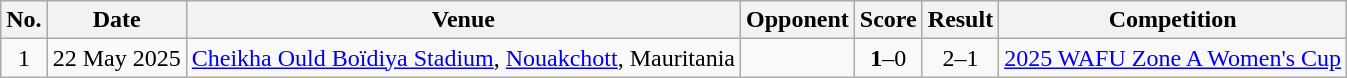<table class="wikitable sortable">
<tr>
<th scope="col">No.</th>
<th scope="col">Date</th>
<th scope="col">Venue</th>
<th scope="col">Opponent</th>
<th scope="col">Score</th>
<th scope="col">Result</th>
<th scope="col">Competition</th>
</tr>
<tr>
<td align="center">1</td>
<td>22 May 2025</td>
<td><a href='#'>Cheikha Ould Boïdiya Stadium</a>, <a href='#'>Nouakchott</a>, Mauritania</td>
<td></td>
<td align="center"><strong>1</strong>–0</td>
<td style="text-align:center">2–1</td>
<td><a href='#'>2025 WAFU Zone A Women's Cup</a></td>
</tr>
</table>
